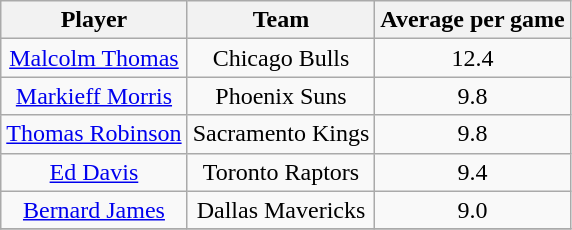<table class="wikitable" style="text-align:center">
<tr>
<th>Player</th>
<th>Team</th>
<th>Average per game</th>
</tr>
<tr>
<td><a href='#'>Malcolm Thomas</a></td>
<td>Chicago Bulls</td>
<td>12.4</td>
</tr>
<tr>
<td><a href='#'>Markieff Morris</a></td>
<td>Phoenix Suns</td>
<td>9.8</td>
</tr>
<tr>
<td><a href='#'>Thomas Robinson</a></td>
<td>Sacramento Kings</td>
<td>9.8</td>
</tr>
<tr>
<td><a href='#'>Ed Davis</a></td>
<td>Toronto Raptors</td>
<td>9.4</td>
</tr>
<tr>
<td><a href='#'>Bernard James</a></td>
<td>Dallas Mavericks</td>
<td>9.0</td>
</tr>
<tr>
</tr>
</table>
